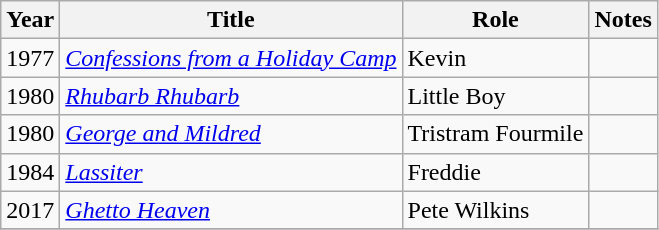<table class="wikitable">
<tr>
<th>Year</th>
<th>Title</th>
<th>Role</th>
<th>Notes</th>
</tr>
<tr>
<td>1977</td>
<td><em><a href='#'>Confessions from a Holiday Camp </a></em></td>
<td>Kevin</td>
<td></td>
</tr>
<tr>
<td>1980</td>
<td><em><a href='#'>Rhubarb Rhubarb</a></em></td>
<td>Little Boy</td>
<td></td>
</tr>
<tr>
<td>1980</td>
<td><em><a href='#'>George and Mildred</a></em></td>
<td>Tristram Fourmile</td>
<td></td>
</tr>
<tr>
<td>1984</td>
<td><em><a href='#'>Lassiter</a></em></td>
<td>Freddie</td>
<td></td>
</tr>
<tr>
<td>2017</td>
<td><em><a href='#'>Ghetto Heaven</a></em></td>
<td>Pete Wilkins</td>
<td></td>
</tr>
<tr>
</tr>
</table>
